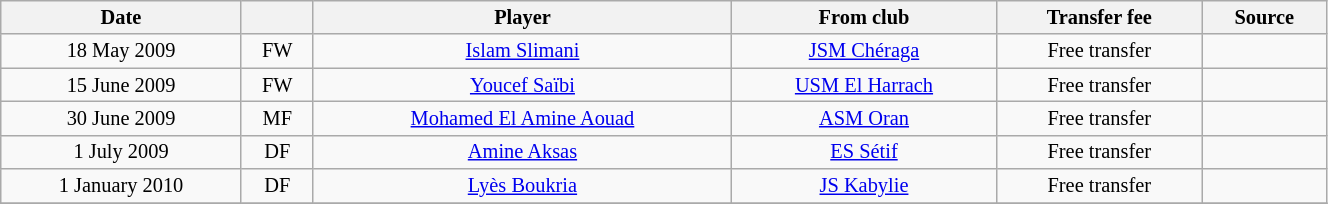<table class="wikitable sortable" style="width:70%; text-align:center; font-size:85%; text-align:centre;">
<tr>
<th><strong>Date</strong></th>
<th><strong></strong></th>
<th><strong>Player</strong></th>
<th><strong>From club</strong></th>
<th><strong>Transfer fee</strong></th>
<th><strong>Source</strong></th>
</tr>
<tr>
<td>18 May 2009</td>
<td>FW</td>
<td> <a href='#'>Islam Slimani</a></td>
<td><a href='#'>JSM Chéraga</a></td>
<td>Free transfer</td>
<td></td>
</tr>
<tr>
<td>15 June 2009</td>
<td>FW</td>
<td> <a href='#'>Youcef Saïbi</a></td>
<td><a href='#'>USM El Harrach</a></td>
<td>Free transfer</td>
<td></td>
</tr>
<tr>
<td>30 June 2009</td>
<td>MF</td>
<td> <a href='#'>Mohamed El Amine Aouad</a></td>
<td><a href='#'>ASM Oran</a></td>
<td>Free transfer</td>
<td></td>
</tr>
<tr>
<td>1 July 2009</td>
<td>DF</td>
<td> <a href='#'>Amine Aksas</a></td>
<td><a href='#'>ES Sétif</a></td>
<td>Free transfer</td>
<td></td>
</tr>
<tr>
<td>1 January 2010</td>
<td>DF</td>
<td> <a href='#'>Lyès Boukria</a></td>
<td><a href='#'>JS Kabylie</a></td>
<td>Free transfer</td>
<td></td>
</tr>
<tr>
</tr>
</table>
